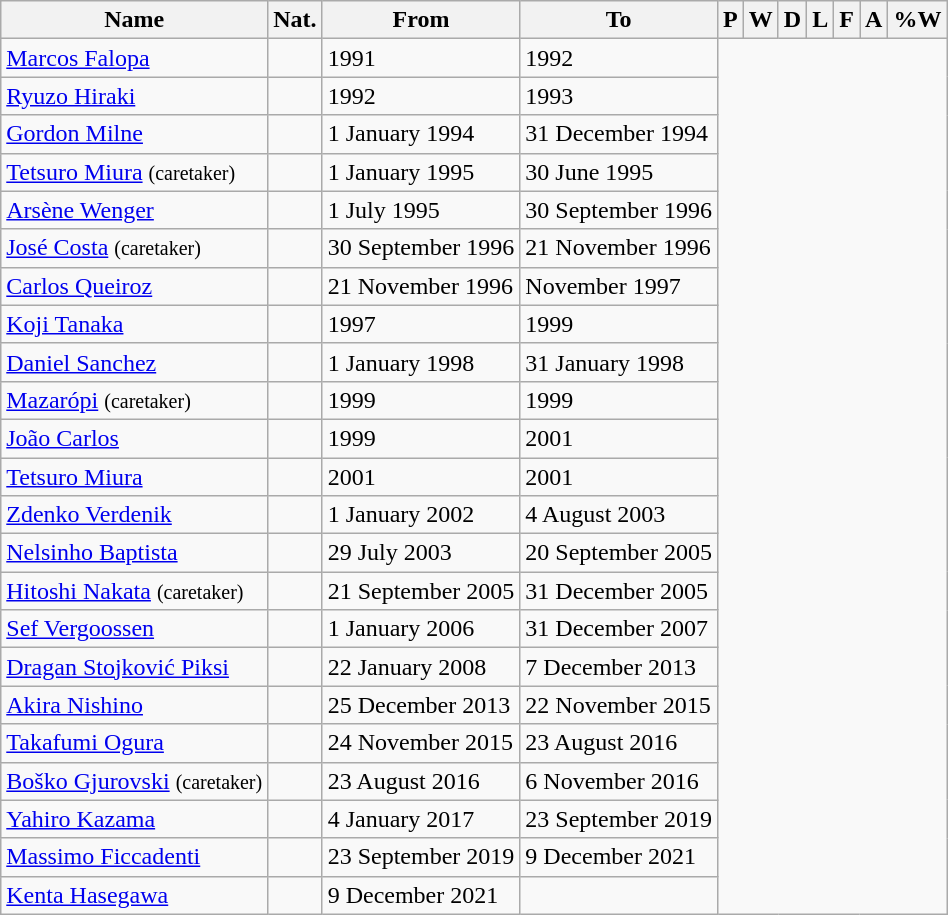<table class="wikitable sortable" style="text-align: center">
<tr>
<th>Name</th>
<th>Nat.</th>
<th class="unsortable">From</th>
<th class="unsortable">To</th>
<th abbr="TOTAL OF MATCHES PLAYED">P</th>
<th abbr="MATCHES WON">W</th>
<th abbr="MATCHES DRAWN">D</th>
<th abbr="MATCHES LOST">L</th>
<th abbr="GOALS SCORED">F</th>
<th abbr="GOAL AGAINST">A</th>
<th abbr="PERCENTAGE OF MATCHES WON">%W</th>
</tr>
<tr>
<td align="left"><a href='#'>Marcos Falopa</a></td>
<td align="left"></td>
<td align="left">1991</td>
<td align="left">1992<br></td>
</tr>
<tr>
<td align="left"><a href='#'>Ryuzo Hiraki</a></td>
<td align="left"></td>
<td align="left">1992</td>
<td align="left">1993<br></td>
</tr>
<tr>
<td align="left"><a href='#'>Gordon Milne</a></td>
<td align="left"></td>
<td align="left">1 January 1994</td>
<td align="left">31 December 1994<br></td>
</tr>
<tr>
<td align="left"><a href='#'>Tetsuro Miura</a> <small>(caretaker)</small></td>
<td align="left"></td>
<td align="left">1 January 1995</td>
<td align="left">30 June 1995<br></td>
</tr>
<tr>
<td align="left"><a href='#'>Arsène Wenger</a></td>
<td align="left"></td>
<td align="left">1 July 1995</td>
<td align="left">30 September 1996<br></td>
</tr>
<tr>
<td align="left"><a href='#'>José Costa</a> <small>(caretaker)</small></td>
<td align="left"></td>
<td align="left">30 September 1996</td>
<td align="left">21 November 1996<br></td>
</tr>
<tr>
<td align="left"><a href='#'>Carlos Queiroz</a></td>
<td align="left"></td>
<td align="left">21 November 1996</td>
<td align="left">November 1997<br></td>
</tr>
<tr>
<td align="left"><a href='#'>Koji Tanaka</a></td>
<td align="left"></td>
<td align="left">1997</td>
<td align="left">1999<br></td>
</tr>
<tr>
<td align="left"><a href='#'>Daniel Sanchez</a></td>
<td align="left"></td>
<td align="left">1 January 1998</td>
<td align="left">31 January 1998<br></td>
</tr>
<tr>
<td align="left"><a href='#'>Mazarópi</a> <small>(caretaker)</small></td>
<td align="left"></td>
<td align="left">1999</td>
<td align="left">1999<br></td>
</tr>
<tr>
<td align="left"><a href='#'>João Carlos</a></td>
<td align="left"></td>
<td align="left">1999</td>
<td align="left">2001<br></td>
</tr>
<tr>
<td align="left"><a href='#'>Tetsuro Miura</a></td>
<td align="left"></td>
<td align="left">2001</td>
<td align="left">2001<br></td>
</tr>
<tr>
<td align="left"><a href='#'>Zdenko Verdenik</a></td>
<td align="left"></td>
<td align="left">1 January 2002</td>
<td align="left">4 August 2003<br></td>
</tr>
<tr>
<td align="left"><a href='#'>Nelsinho Baptista</a></td>
<td align="left"></td>
<td align="left">29 July 2003</td>
<td align="left">20 September 2005<br></td>
</tr>
<tr>
<td align="left"><a href='#'>Hitoshi Nakata</a> <small>(caretaker)</small></td>
<td align="left"></td>
<td align="left">21 September 2005</td>
<td align="left">31 December 2005<br></td>
</tr>
<tr>
<td align="left"><a href='#'>Sef Vergoossen</a></td>
<td align="left"></td>
<td align="left">1 January 2006</td>
<td align="left">31 December 2007<br></td>
</tr>
<tr>
<td align="left"><a href='#'>Dragan Stojković Piksi</a></td>
<td align="left"></td>
<td align="left">22 January 2008</td>
<td align="left">7 December 2013<br></td>
</tr>
<tr>
<td align="left"><a href='#'>Akira Nishino</a></td>
<td align="left"></td>
<td align="left">25 December 2013</td>
<td align="left">22 November 2015<br></td>
</tr>
<tr>
<td align="left"><a href='#'>Takafumi Ogura</a></td>
<td align="left"></td>
<td align="left">24 November 2015</td>
<td align="left">23 August 2016<br></td>
</tr>
<tr>
<td align="left"><a href='#'>Boško Gjurovski</a> <small>(caretaker)</small></td>
<td align="left"></td>
<td align="left">23 August 2016</td>
<td align="left">6 November 2016<br></td>
</tr>
<tr>
<td align="left"><a href='#'>Yahiro Kazama</a></td>
<td align="left"></td>
<td align="left">4 January 2017</td>
<td align="left">23 September 2019 <br></td>
</tr>
<tr>
<td align="left"><a href='#'>Massimo Ficcadenti</a></td>
<td align="left"></td>
<td align="left">23 September 2019</td>
<td align="left">9 December 2021<br></td>
</tr>
<tr>
<td align="left"><a href='#'>Kenta Hasegawa</a></td>
<td align="left"></td>
<td align="left">9 December 2021</td>
<td align="left"><br></td>
</tr>
</table>
